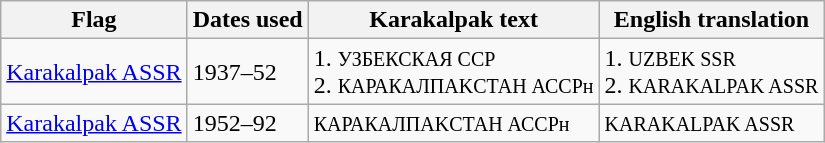<table class="wikitable sortable noresize">
<tr>
<th>Flag</th>
<th>Dates used</th>
<th>Karakalpak text</th>
<th>English translation</th>
</tr>
<tr>
<td> <a href='#'>Karakalpak ASSR</a></td>
<td>1937–52</td>
<td>1. <small>УЗБЕКСКАЯ CCP</small><br>2. <small>КАРАКАЛПAKСТАН АССРн</small></td>
<td>1. <small>UZBEK SSR</small><br>2. <small>KARAKALPAK ASSR</small></td>
</tr>
<tr>
<td> <a href='#'>Karakalpak ASSR</a></td>
<td>1952–92</td>
<td><small>КАРАКАЛПAKСТАН АССРн</small></td>
<td><small>KARAKALPAK ASSR</small></td>
</tr>
</table>
